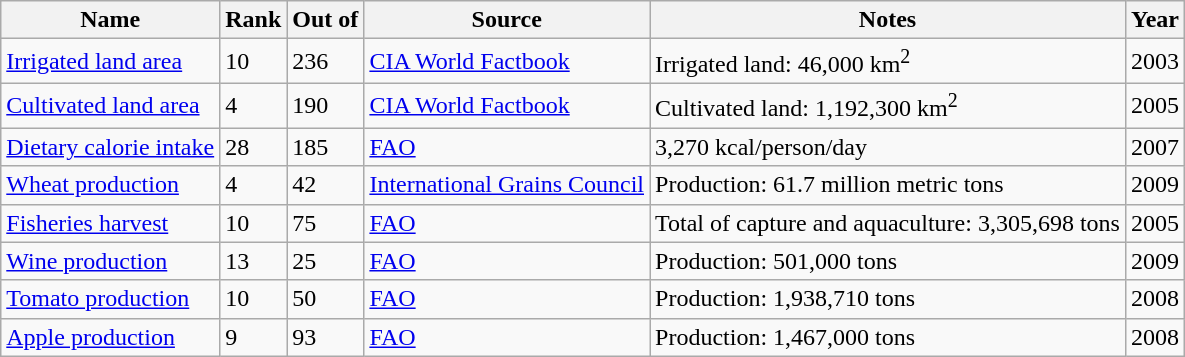<table class="wikitable sortable" style="text-align:left">
<tr>
<th>Name</th>
<th>Rank</th>
<th>Out of</th>
<th>Source</th>
<th>Notes</th>
<th>Year</th>
</tr>
<tr>
<td><a href='#'>Irrigated land area</a></td>
<td>10</td>
<td>236</td>
<td><a href='#'>CIA World Factbook</a></td>
<td>Irrigated land: 46,000 km<sup>2</sup></td>
<td>2003</td>
</tr>
<tr>
<td><a href='#'>Cultivated land area</a></td>
<td>4</td>
<td>190</td>
<td><a href='#'>CIA World Factbook</a></td>
<td>Cultivated land: 1,192,300 km<sup>2</sup></td>
<td>2005</td>
</tr>
<tr>
<td><a href='#'>Dietary calorie intake</a></td>
<td>28</td>
<td>185</td>
<td><a href='#'>FAO</a></td>
<td>3,270 kcal/person/day</td>
<td>2007</td>
</tr>
<tr>
<td><a href='#'>Wheat production</a></td>
<td>4</td>
<td>42</td>
<td><a href='#'>International Grains Council</a></td>
<td>Production: 61.7 million metric tons</td>
<td>2009</td>
</tr>
<tr>
<td><a href='#'>Fisheries harvest</a></td>
<td>10</td>
<td>75</td>
<td><a href='#'>FAO</a></td>
<td>Total of capture and aquaculture: 3,305,698 tons</td>
<td>2005</td>
</tr>
<tr>
<td><a href='#'>Wine production</a></td>
<td>13</td>
<td>25</td>
<td><a href='#'>FAO</a></td>
<td>Production: 501,000 tons</td>
<td>2009</td>
</tr>
<tr>
<td><a href='#'>Tomato production</a></td>
<td>10</td>
<td>50</td>
<td><a href='#'>FAO</a></td>
<td>Production: 1,938,710 tons</td>
<td>2008</td>
</tr>
<tr>
<td><a href='#'>Apple production</a></td>
<td>9</td>
<td>93</td>
<td><a href='#'>FAO</a></td>
<td>Production: 1,467,000 tons</td>
<td>2008</td>
</tr>
</table>
